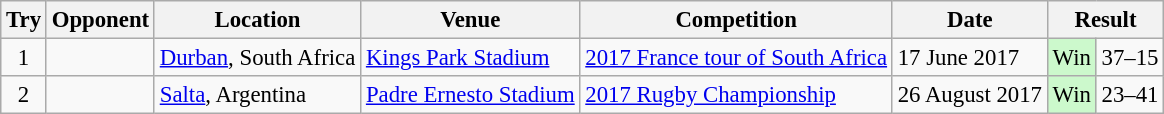<table class="wikitable" style="font-size:95%">
<tr>
<th>Try</th>
<th>Opponent</th>
<th>Location</th>
<th>Venue</th>
<th>Competition</th>
<th>Date</th>
<th colspan=2>Result</th>
</tr>
<tr>
<td align=center>1</td>
<td></td>
<td><a href='#'>Durban</a>, South Africa</td>
<td><a href='#'>Kings Park Stadium</a></td>
<td><a href='#'>2017 France tour of South Africa</a></td>
<td>17 June 2017</td>
<td bgcolor=#CCF9CC align=center>Win</td>
<td align=center>37–15</td>
</tr>
<tr>
<td align=center>2</td>
<td></td>
<td><a href='#'>Salta</a>, Argentina</td>
<td><a href='#'>Padre Ernesto Stadium</a></td>
<td><a href='#'>2017 Rugby Championship</a></td>
<td>26 August 2017</td>
<td bgcolor=#CCF9CC align=center>Win</td>
<td align=center>23–41</td>
</tr>
</table>
